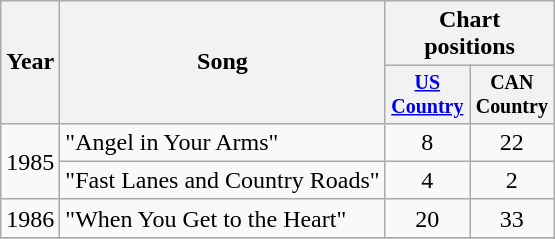<table class="wikitable" style="text-align:center;">
<tr>
<th rowspan="2">Year</th>
<th rowspan="2">Song</th>
<th colspan="2">Chart positions</th>
</tr>
<tr style="font-size:smaller;">
<th width="50"><a href='#'>US Country</a></th>
<th width="50">CAN Country</th>
</tr>
<tr>
<td rowspan="2">1985</td>
<td align="left">"Angel in Your Arms"</td>
<td>8</td>
<td>22</td>
</tr>
<tr>
<td align="left">"Fast Lanes and Country Roads"</td>
<td>4</td>
<td>2</td>
</tr>
<tr>
<td>1986</td>
<td align="left">"When You Get to the Heart"</td>
<td>20</td>
<td>33</td>
</tr>
<tr>
</tr>
</table>
